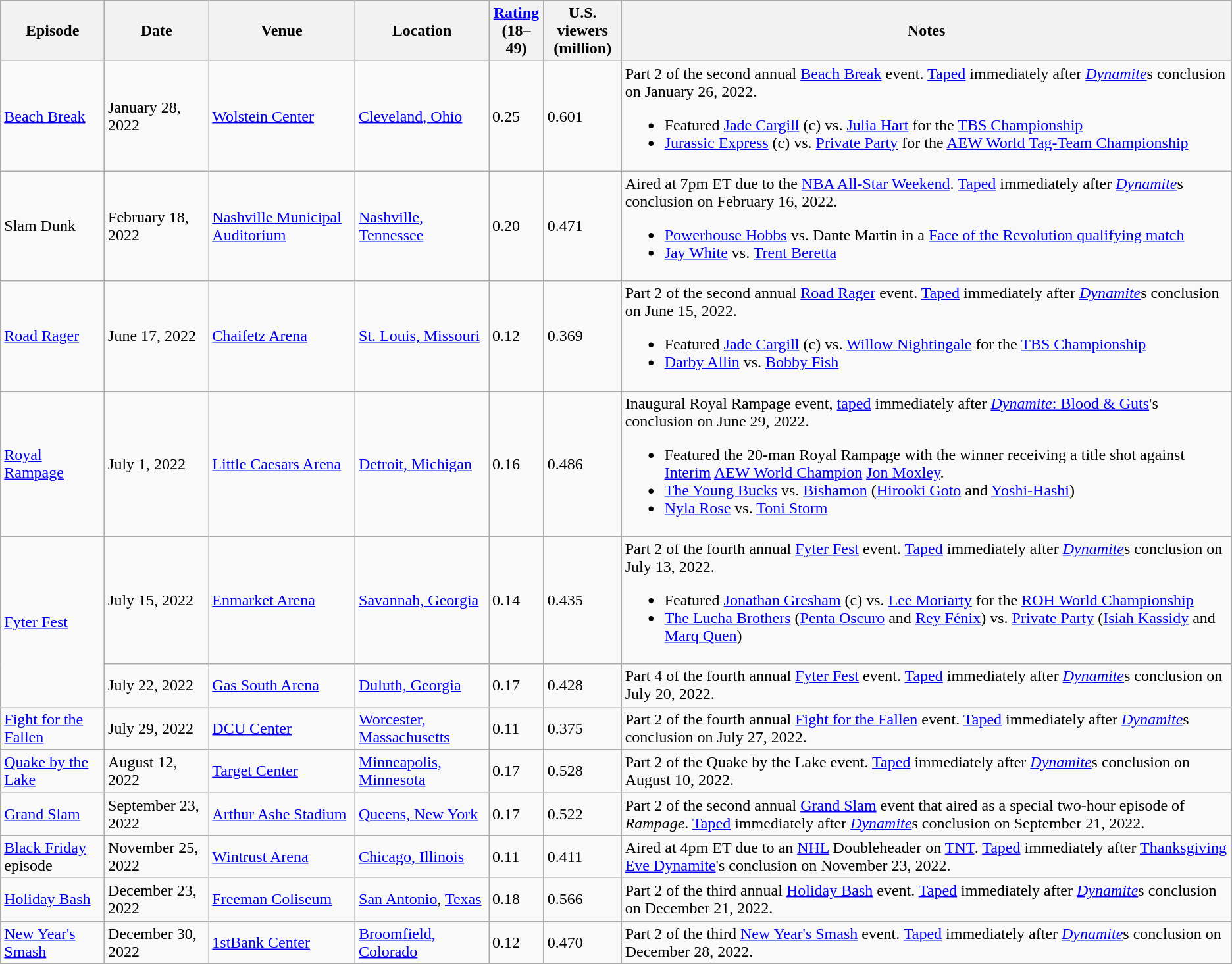<table class="wikitable plainrowheaders sortable">
<tr>
<th>Episode</th>
<th>Date</th>
<th>Venue</th>
<th>Location</th>
<th><a href='#'>Rating</a><br>(18–49)</th>
<th>U.S. viewers<br>(million)</th>
<th>Notes</th>
</tr>
<tr>
<td><a href='#'>Beach Break</a></td>
<td>January 28, 2022</td>
<td><a href='#'>Wolstein Center</a></td>
<td><a href='#'>Cleveland, Ohio</a></td>
<td>0.25</td>
<td>0.601</td>
<td>Part 2 of the second annual <a href='#'>Beach Break</a> event. <a href='#'>Taped</a> immediately after <em><a href='#'>Dynamite</a></em>s conclusion on January 26, 2022.<br><ul><li>Featured <a href='#'>Jade Cargill</a> (c) vs. <a href='#'>Julia Hart</a> for the <a href='#'>TBS Championship</a></li><li><a href='#'>Jurassic Express</a> (c) vs. <a href='#'>Private Party</a> for the <a href='#'>AEW World Tag-Team Championship</a></li></ul></td>
</tr>
<tr>
<td>Slam Dunk</td>
<td>February 18, 2022</td>
<td><a href='#'>Nashville Municipal Auditorium</a></td>
<td><a href='#'>Nashville, Tennessee</a></td>
<td>0.20</td>
<td>0.471</td>
<td>Aired at 7pm ET due to the <a href='#'>NBA All-Star Weekend</a>. <a href='#'>Taped</a> immediately after <em><a href='#'>Dynamite</a></em>s conclusion on February 16, 2022.<br><ul><li><a href='#'>Powerhouse Hobbs</a> vs. Dante Martin in a <a href='#'>Face of the Revolution qualifying match</a></li><li><a href='#'>Jay White</a> vs. <a href='#'>Trent Beretta</a></li></ul></td>
</tr>
<tr>
<td><a href='#'>Road Rager</a></td>
<td>June 17, 2022</td>
<td><a href='#'>Chaifetz Arena</a></td>
<td><a href='#'>St. Louis, Missouri</a></td>
<td>0.12</td>
<td>0.369</td>
<td>Part 2 of the second annual <a href='#'>Road Rager</a> event. <a href='#'>Taped</a> immediately after <em><a href='#'>Dynamite</a></em>s conclusion on June 15, 2022.<br><ul><li>Featured <a href='#'>Jade Cargill</a> (c) vs. <a href='#'>Willow Nightingale</a> for the <a href='#'>TBS Championship</a></li><li><a href='#'>Darby Allin</a> vs. <a href='#'>Bobby Fish</a></li></ul></td>
</tr>
<tr>
<td><a href='#'>Royal Rampage</a></td>
<td>July 1, 2022</td>
<td><a href='#'>Little Caesars Arena</a></td>
<td><a href='#'>Detroit, Michigan</a></td>
<td>0.16</td>
<td>0.486</td>
<td>Inaugural Royal Rampage event, <a href='#'>taped</a> immediately after <a href='#'><em>Dynamite</em>: Blood & Guts</a>'s conclusion on June 29, 2022.<br><ul><li>Featured the 20-man Royal Rampage with the winner receiving a title shot against <a href='#'>Interim</a> <a href='#'>AEW World Champion</a> <a href='#'>Jon Moxley</a>.</li><li><a href='#'>The Young Bucks</a> vs. <a href='#'>Bishamon</a> (<a href='#'>Hirooki Goto</a> and <a href='#'>Yoshi-Hashi</a>)</li><li><a href='#'>Nyla Rose</a> vs. <a href='#'>Toni Storm</a></li></ul></td>
</tr>
<tr>
<td rowspan="2"><a href='#'>Fyter Fest</a></td>
<td>July 15, 2022</td>
<td><a href='#'>Enmarket Arena</a></td>
<td><a href='#'>Savannah, Georgia</a></td>
<td>0.14</td>
<td>0.435</td>
<td>Part 2 of the fourth annual <a href='#'>Fyter Fest</a> event. <a href='#'>Taped</a> immediately after <em><a href='#'>Dynamite</a></em>s conclusion on July 13, 2022.<br><ul><li>Featured <a href='#'>Jonathan Gresham</a> (c) vs. <a href='#'>Lee Moriarty</a> for the <a href='#'>ROH World Championship</a></li><li><a href='#'>The Lucha Brothers</a> (<a href='#'>Penta Oscuro</a> and <a href='#'>Rey Fénix</a>) vs. <a href='#'>Private Party</a> (<a href='#'>Isiah Kassidy</a> and <a href='#'>Marq Quen</a>)</li></ul></td>
</tr>
<tr>
<td>July 22, 2022</td>
<td><a href='#'>Gas South Arena</a></td>
<td><a href='#'>Duluth, Georgia</a></td>
<td>0.17</td>
<td>0.428</td>
<td>Part 4 of the fourth annual <a href='#'>Fyter Fest</a> event. <a href='#'>Taped</a> immediately after <em><a href='#'>Dynamite</a></em>s conclusion on July 20, 2022.</td>
</tr>
<tr>
<td><a href='#'>Fight for the Fallen</a></td>
<td>July 29, 2022</td>
<td><a href='#'>DCU Center</a></td>
<td><a href='#'>Worcester, Massachusetts</a></td>
<td>0.11</td>
<td>0.375</td>
<td>Part 2 of the fourth annual <a href='#'>Fight for the Fallen</a> event. <a href='#'>Taped</a> immediately after <em><a href='#'>Dynamite</a></em>s conclusion on July 27, 2022.</td>
</tr>
<tr>
<td><a href='#'>Quake by the Lake</a></td>
<td>August 12, 2022</td>
<td><a href='#'>Target Center</a></td>
<td><a href='#'>Minneapolis, Minnesota</a></td>
<td>0.17</td>
<td>0.528</td>
<td>Part 2 of the Quake by the Lake event. <a href='#'>Taped</a> immediately after <em><a href='#'>Dynamite</a></em>s conclusion on August 10, 2022.</td>
</tr>
<tr>
<td><a href='#'>Grand Slam</a></td>
<td>September 23, 2022</td>
<td><a href='#'>Arthur Ashe Stadium</a></td>
<td><a href='#'>Queens, New York</a></td>
<td>0.17</td>
<td>0.522</td>
<td>Part 2 of the second annual <a href='#'>Grand Slam</a> event that aired as a special two-hour episode of <em>Rampage</em>. <a href='#'>Taped</a> immediately after <em><a href='#'>Dynamite</a></em>s conclusion on September 21, 2022.</td>
</tr>
<tr>
<td><a href='#'>Black Friday</a> episode</td>
<td>November 25, 2022</td>
<td><a href='#'>Wintrust Arena</a></td>
<td><a href='#'>Chicago, Illinois</a></td>
<td>0.11</td>
<td>0.411</td>
<td>Aired at 4pm ET due to an <a href='#'>NHL</a> Doubleheader on <a href='#'>TNT</a>. <a href='#'>Taped</a> immediately after <a href='#'>Thanksgiving Eve Dynamite</a>'s conclusion on November 23, 2022.</td>
</tr>
<tr>
<td><a href='#'>Holiday Bash</a></td>
<td>December 23, 2022</td>
<td><a href='#'>Freeman Coliseum</a></td>
<td><a href='#'>San Antonio</a>, <a href='#'>Texas</a></td>
<td>0.18</td>
<td>0.566</td>
<td>Part 2 of the third annual <a href='#'>Holiday Bash</a> event. <a href='#'>Taped</a> immediately after <em><a href='#'>Dynamite</a></em>s conclusion on December 21, 2022.</td>
</tr>
<tr>
<td><a href='#'>New Year's Smash</a></td>
<td>December 30, 2022</td>
<td><a href='#'>1stBank Center</a></td>
<td><a href='#'>Broomfield, Colorado</a></td>
<td>0.12</td>
<td>0.470</td>
<td>Part 2 of the third <a href='#'>New Year's Smash</a> event. <a href='#'>Taped</a> immediately after <em><a href='#'>Dynamite</a></em>s conclusion on December 28, 2022.</td>
</tr>
</table>
